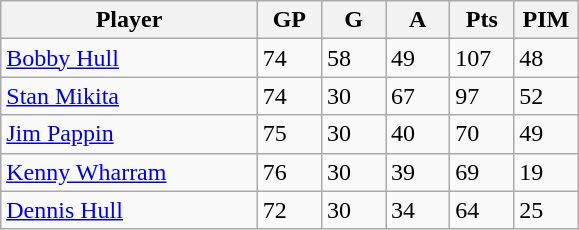<table class="wikitable">
<tr>
<th bgcolor="#DDDDFF" width="40%">Player</th>
<th bgcolor="#DDDDFF" width="10%">GP</th>
<th bgcolor="#DDDDFF" width="10%">G</th>
<th bgcolor="#DDDDFF" width="10%">A</th>
<th bgcolor="#DDDDFF" width="10%">Pts</th>
<th bgcolor="#DDDDFF" width="10%">PIM</th>
</tr>
<tr>
<td><a href='#'>Bobby Hull</a></td>
<td>74</td>
<td>58</td>
<td>49</td>
<td>107</td>
<td>48</td>
</tr>
<tr>
<td><a href='#'>Stan Mikita</a></td>
<td>74</td>
<td>30</td>
<td>67</td>
<td>97</td>
<td>52</td>
</tr>
<tr>
<td><a href='#'>Jim Pappin</a></td>
<td>75</td>
<td>30</td>
<td>40</td>
<td>70</td>
<td>49</td>
</tr>
<tr>
<td><a href='#'>Kenny Wharram</a></td>
<td>76</td>
<td>30</td>
<td>39</td>
<td>69</td>
<td>19</td>
</tr>
<tr>
<td><a href='#'>Dennis Hull</a></td>
<td>72</td>
<td>30</td>
<td>34</td>
<td>64</td>
<td>25</td>
</tr>
</table>
